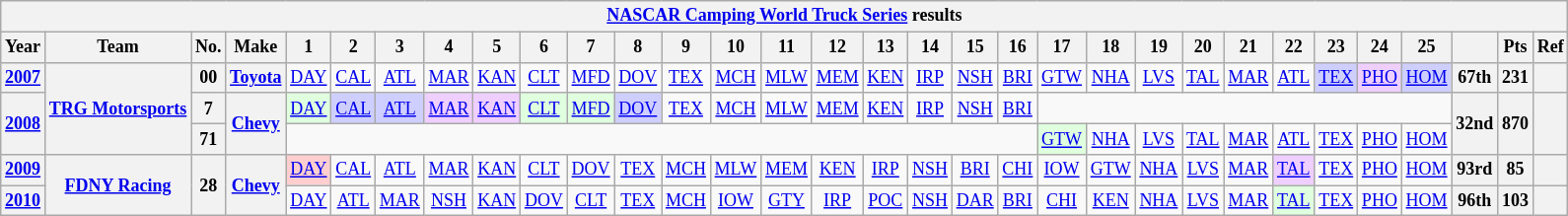<table class="wikitable" style="text-align:center; font-size:75%">
<tr>
<th colspan=32><a href='#'>NASCAR Camping World Truck Series</a> results</th>
</tr>
<tr>
<th>Year</th>
<th>Team</th>
<th>No.</th>
<th>Make</th>
<th>1</th>
<th>2</th>
<th>3</th>
<th>4</th>
<th>5</th>
<th>6</th>
<th>7</th>
<th>8</th>
<th>9</th>
<th>10</th>
<th>11</th>
<th>12</th>
<th>13</th>
<th>14</th>
<th>15</th>
<th>16</th>
<th>17</th>
<th>18</th>
<th>19</th>
<th>20</th>
<th>21</th>
<th>22</th>
<th>23</th>
<th>24</th>
<th>25</th>
<th></th>
<th>Pts</th>
<th>Ref</th>
</tr>
<tr>
<th><a href='#'>2007</a></th>
<th rowspan=3><a href='#'>TRG Motorsports</a></th>
<th>00</th>
<th><a href='#'>Toyota</a></th>
<td><a href='#'>DAY</a></td>
<td><a href='#'>CAL</a></td>
<td><a href='#'>ATL</a></td>
<td><a href='#'>MAR</a></td>
<td><a href='#'>KAN</a></td>
<td><a href='#'>CLT</a></td>
<td><a href='#'>MFD</a></td>
<td><a href='#'>DOV</a></td>
<td><a href='#'>TEX</a></td>
<td><a href='#'>MCH</a></td>
<td><a href='#'>MLW</a></td>
<td><a href='#'>MEM</a></td>
<td><a href='#'>KEN</a></td>
<td><a href='#'>IRP</a></td>
<td><a href='#'>NSH</a></td>
<td><a href='#'>BRI</a></td>
<td><a href='#'>GTW</a></td>
<td><a href='#'>NHA</a></td>
<td><a href='#'>LVS</a></td>
<td><a href='#'>TAL</a></td>
<td><a href='#'>MAR</a></td>
<td><a href='#'>ATL</a></td>
<td style="background:#CFCFFF;"><a href='#'>TEX</a><br></td>
<td style="background:#EFCFFF;"><a href='#'>PHO</a><br></td>
<td style="background:#CFCFFF;"><a href='#'>HOM</a><br></td>
<th>67th</th>
<th>231</th>
<th></th>
</tr>
<tr>
<th rowspan=2><a href='#'>2008</a></th>
<th>7</th>
<th rowspan=2><a href='#'>Chevy</a></th>
<td style="background:#DFFFDF;"><a href='#'>DAY</a><br></td>
<td style="background:#CFCFFF;"><a href='#'>CAL</a><br></td>
<td style="background:#CFCFFF;"><a href='#'>ATL</a><br></td>
<td style="background:#EFCFFF;"><a href='#'>MAR</a><br></td>
<td style="background:#EFCFFF;"><a href='#'>KAN</a><br></td>
<td style="background:#DFFFDF;"><a href='#'>CLT</a><br></td>
<td style="background:#DFFFDF;"><a href='#'>MFD</a><br></td>
<td style="background:#CFCFFF;"><a href='#'>DOV</a><br></td>
<td><a href='#'>TEX</a></td>
<td><a href='#'>MCH</a></td>
<td><a href='#'>MLW</a></td>
<td><a href='#'>MEM</a></td>
<td><a href='#'>KEN</a></td>
<td><a href='#'>IRP</a></td>
<td><a href='#'>NSH</a></td>
<td><a href='#'>BRI</a></td>
<td colspan=9></td>
<th rowspan=2>32nd</th>
<th rowspan=2>870</th>
<th rowspan=2></th>
</tr>
<tr>
<th>71</th>
<td colspan=16></td>
<td style="background:#DFFFDF;"><a href='#'>GTW</a><br></td>
<td><a href='#'>NHA</a></td>
<td><a href='#'>LVS</a></td>
<td><a href='#'>TAL</a></td>
<td><a href='#'>MAR</a></td>
<td><a href='#'>ATL</a></td>
<td><a href='#'>TEX</a></td>
<td><a href='#'>PHO</a></td>
<td><a href='#'>HOM</a></td>
</tr>
<tr>
<th><a href='#'>2009</a></th>
<th rowspan=2><a href='#'>FDNY Racing</a></th>
<th rowspan=2>28</th>
<th rowspan=2><a href='#'>Chevy</a></th>
<td style="background:#FFCFCF;"><a href='#'>DAY</a><br></td>
<td><a href='#'>CAL</a></td>
<td><a href='#'>ATL</a></td>
<td><a href='#'>MAR</a></td>
<td><a href='#'>KAN</a></td>
<td><a href='#'>CLT</a></td>
<td><a href='#'>DOV</a></td>
<td><a href='#'>TEX</a></td>
<td><a href='#'>MCH</a></td>
<td><a href='#'>MLW</a></td>
<td><a href='#'>MEM</a></td>
<td><a href='#'>KEN</a></td>
<td><a href='#'>IRP</a></td>
<td><a href='#'>NSH</a></td>
<td><a href='#'>BRI</a></td>
<td><a href='#'>CHI</a></td>
<td><a href='#'>IOW</a></td>
<td><a href='#'>GTW</a></td>
<td><a href='#'>NHA</a></td>
<td><a href='#'>LVS</a></td>
<td><a href='#'>MAR</a></td>
<td style="background:#EFCFFF;"><a href='#'>TAL</a><br></td>
<td><a href='#'>TEX</a></td>
<td><a href='#'>PHO</a></td>
<td><a href='#'>HOM</a></td>
<th>93rd</th>
<th>85</th>
<th></th>
</tr>
<tr>
<th><a href='#'>2010</a></th>
<td><a href='#'>DAY</a></td>
<td><a href='#'>ATL</a></td>
<td><a href='#'>MAR</a></td>
<td><a href='#'>NSH</a></td>
<td><a href='#'>KAN</a></td>
<td><a href='#'>DOV</a></td>
<td><a href='#'>CLT</a></td>
<td><a href='#'>TEX</a></td>
<td><a href='#'>MCH</a></td>
<td><a href='#'>IOW</a></td>
<td><a href='#'>GTY</a></td>
<td><a href='#'>IRP</a></td>
<td><a href='#'>POC</a></td>
<td><a href='#'>NSH</a></td>
<td><a href='#'>DAR</a></td>
<td><a href='#'>BRI</a></td>
<td><a href='#'>CHI</a></td>
<td><a href='#'>KEN</a></td>
<td><a href='#'>NHA</a></td>
<td><a href='#'>LVS</a></td>
<td><a href='#'>MAR</a></td>
<td style="background:#DFFFDF;"><a href='#'>TAL</a><br></td>
<td><a href='#'>TEX</a></td>
<td><a href='#'>PHO</a></td>
<td><a href='#'>HOM</a></td>
<th>96th</th>
<th>103</th>
<th></th>
</tr>
</table>
